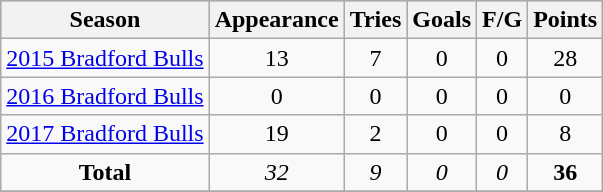<table class="wikitable" style="text-align:center;">
<tr bgcolor=#bdb76b>
<th>Season</th>
<th>Appearance</th>
<th>Tries</th>
<th>Goals</th>
<th>F/G</th>
<th>Points</th>
</tr>
<tr>
<td><a href='#'>2015 Bradford Bulls</a></td>
<td>13</td>
<td>7</td>
<td>0</td>
<td>0</td>
<td>28</td>
</tr>
<tr>
<td><a href='#'>2016 Bradford Bulls</a></td>
<td>0</td>
<td>0</td>
<td>0</td>
<td>0</td>
<td>0</td>
</tr>
<tr>
<td><a href='#'>2017 Bradford Bulls</a></td>
<td>19</td>
<td>2</td>
<td>0</td>
<td>0</td>
<td>8</td>
</tr>
<tr>
<td><strong>Total</strong></td>
<td><em>32</em></td>
<td><em>9</em></td>
<td><em>0</em></td>
<td><em>0</em></td>
<td><strong>36</strong></td>
</tr>
<tr>
</tr>
</table>
